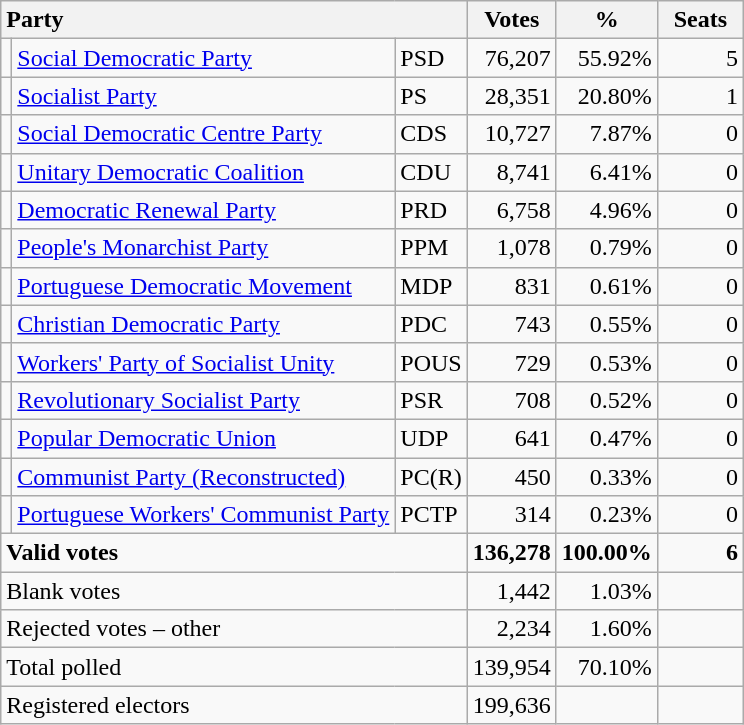<table class="wikitable" border="1" style="text-align:right;">
<tr>
<th style="text-align:left;" colspan=3>Party</th>
<th align=center width="50">Votes</th>
<th align=center width="50">%</th>
<th align=center width="50">Seats</th>
</tr>
<tr>
<td></td>
<td align=left><a href='#'>Social Democratic Party</a></td>
<td align=left>PSD</td>
<td>76,207</td>
<td>55.92%</td>
<td>5</td>
</tr>
<tr>
<td></td>
<td align=left><a href='#'>Socialist Party</a></td>
<td align=left>PS</td>
<td>28,351</td>
<td>20.80%</td>
<td>1</td>
</tr>
<tr>
<td></td>
<td align=left style="white-space: nowrap;"><a href='#'>Social Democratic Centre Party</a></td>
<td align=left>CDS</td>
<td>10,727</td>
<td>7.87%</td>
<td>0</td>
</tr>
<tr>
<td></td>
<td align=left style="white-space: nowrap;"><a href='#'>Unitary Democratic Coalition</a></td>
<td align=left>CDU</td>
<td>8,741</td>
<td>6.41%</td>
<td>0</td>
</tr>
<tr>
<td></td>
<td align=left><a href='#'>Democratic Renewal Party</a></td>
<td align=left>PRD</td>
<td>6,758</td>
<td>4.96%</td>
<td>0</td>
</tr>
<tr>
<td></td>
<td align=left><a href='#'>People's Monarchist Party</a></td>
<td align=left>PPM</td>
<td>1,078</td>
<td>0.79%</td>
<td>0</td>
</tr>
<tr>
<td></td>
<td align=left><a href='#'>Portuguese Democratic Movement</a></td>
<td align=left>MDP</td>
<td>831</td>
<td>0.61%</td>
<td>0</td>
</tr>
<tr>
<td></td>
<td align=left style="white-space: nowrap;"><a href='#'>Christian Democratic Party</a></td>
<td align=left>PDC</td>
<td>743</td>
<td>0.55%</td>
<td>0</td>
</tr>
<tr>
<td></td>
<td align=left><a href='#'>Workers' Party of Socialist Unity</a></td>
<td align=left>POUS</td>
<td>729</td>
<td>0.53%</td>
<td>0</td>
</tr>
<tr>
<td></td>
<td align=left><a href='#'>Revolutionary Socialist Party</a></td>
<td align=left>PSR</td>
<td>708</td>
<td>0.52%</td>
<td>0</td>
</tr>
<tr>
<td></td>
<td align=left><a href='#'>Popular Democratic Union</a></td>
<td align=left>UDP</td>
<td>641</td>
<td>0.47%</td>
<td>0</td>
</tr>
<tr>
<td></td>
<td align=left><a href='#'>Communist Party (Reconstructed)</a></td>
<td align=left>PC(R)</td>
<td>450</td>
<td>0.33%</td>
<td>0</td>
</tr>
<tr>
<td></td>
<td align=left><a href='#'>Portuguese Workers' Communist Party</a></td>
<td align=left>PCTP</td>
<td>314</td>
<td>0.23%</td>
<td>0</td>
</tr>
<tr style="font-weight:bold">
<td align=left colspan=3>Valid votes</td>
<td>136,278</td>
<td>100.00%</td>
<td>6</td>
</tr>
<tr>
<td align=left colspan=3>Blank votes</td>
<td>1,442</td>
<td>1.03%</td>
<td></td>
</tr>
<tr>
<td align=left colspan=3>Rejected votes – other</td>
<td>2,234</td>
<td>1.60%</td>
<td></td>
</tr>
<tr>
<td align=left colspan=3>Total polled</td>
<td>139,954</td>
<td>70.10%</td>
<td></td>
</tr>
<tr>
<td align=left colspan=3>Registered electors</td>
<td>199,636</td>
<td></td>
<td></td>
</tr>
</table>
